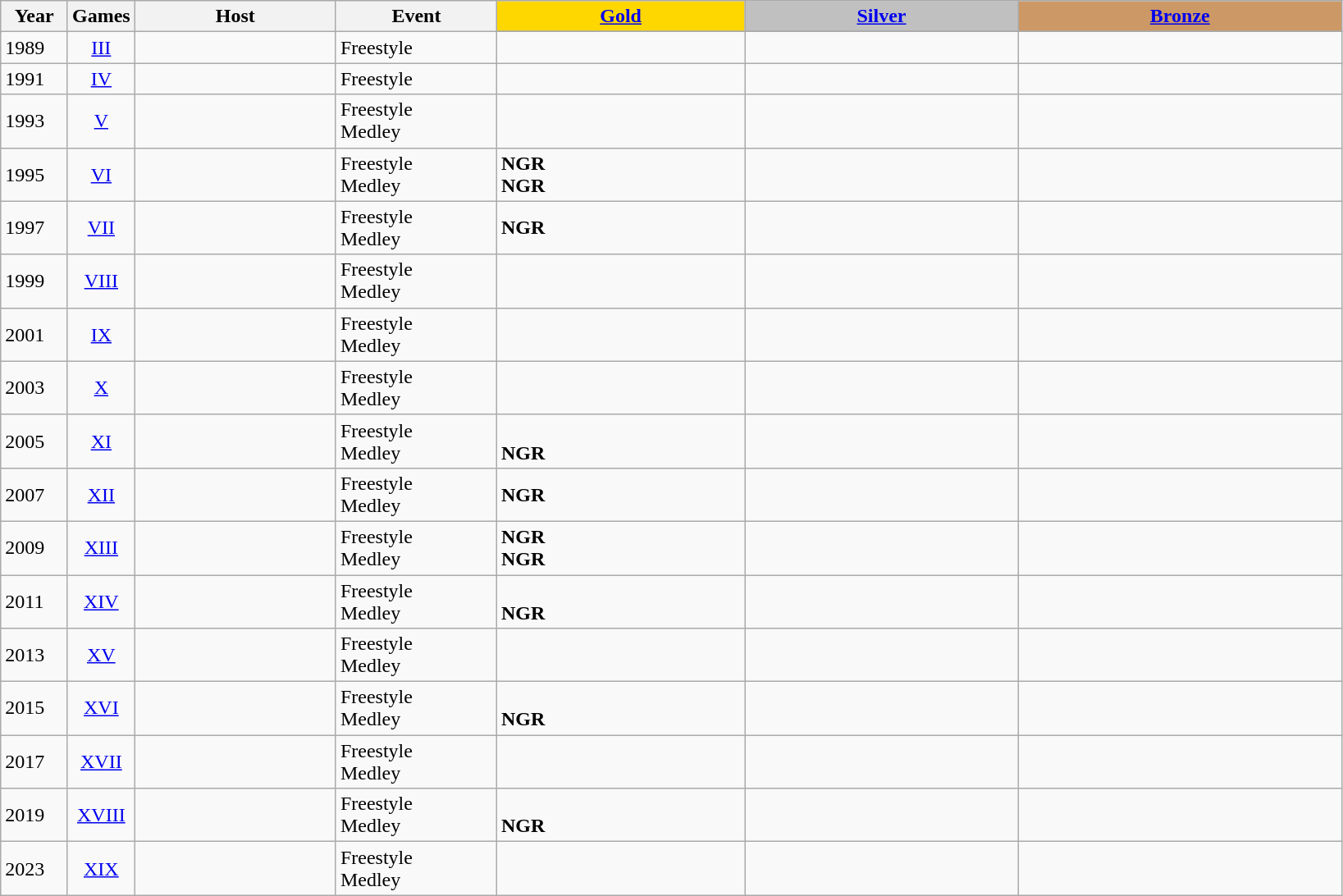<table class="sortable wikitable collapsible collapsed">
<tr>
<th rowspan="2" style="width:5%;">Year</th>
<th rowspan="2" style="width:5%;">Games</th>
<th rowspan="2" style="width:15%;">Host</th>
<th rowspan="2" style="width:12%;">Event</th>
<th style="background-color: gold"><a href='#'>Gold</a></th>
<th style="background-color: silver"><a href='#'>Silver</a></th>
<th style="background-color: #CC9966"><a href='#'>Bronze</a></th>
</tr>
<tr>
</tr>
<tr>
<td>1989</td>
<td align=center><a href='#'>III</a></td>
<td align="left"></td>
<td>Freestyle</td>
<td align="left"></td>
<td align="left"></td>
<td align="left"></td>
</tr>
<tr>
<td>1991</td>
<td align=center><a href='#'>IV</a></td>
<td align="left"></td>
<td>Freestyle</td>
<td align="left"></td>
<td align="left"></td>
<td align="left"></td>
</tr>
<tr>
<td>1993</td>
<td align=center><a href='#'>V</a></td>
<td align="left"></td>
<td>Freestyle <br> Medley</td>
<td align="left"> <br> </td>
<td align="left"> <br> </td>
<td align="left"> <br> </td>
</tr>
<tr>
<td>1995</td>
<td align=center><a href='#'>VI</a></td>
<td align="left"></td>
<td>Freestyle <br> Medley</td>
<td align="left"> <strong>NGR</strong><br>  <strong>NGR</strong></td>
<td align="left"> <br> </td>
<td align="left"> <br> </td>
</tr>
<tr>
<td>1997</td>
<td align=center><a href='#'>VII</a></td>
<td align="left"></td>
<td>Freestyle <br> Medley</td>
<td align="left"> <strong>NGR</strong> <br> </td>
<td align="left"> <br> </td>
<td align="left"> <br> </td>
</tr>
<tr>
<td>1999</td>
<td align=center><a href='#'>VIII</a></td>
<td align="left"></td>
<td>Freestyle <br> Medley</td>
<td align="left"> <br> </td>
<td align="left"> <br> </td>
<td align="left"> <br> </td>
</tr>
<tr>
<td>2001</td>
<td align=center><a href='#'>IX</a></td>
<td align="left"></td>
<td>Freestyle <br> Medley</td>
<td align="left"> <br> </td>
<td align="left"> <br> </td>
<td align="left"> <br> </td>
</tr>
<tr>
<td>2003</td>
<td align=center><a href='#'>X</a></td>
<td align="left"></td>
<td>Freestyle <br> Medley</td>
<td align="left"> <br> </td>
<td align="left"> <br> </td>
<td align="left"> <br> </td>
</tr>
<tr>
<td>2005</td>
<td align=center><a href='#'>XI</a></td>
<td align="left"></td>
<td>Freestyle <br> Medley</td>
<td align="left"> <br>  <strong>NGR</strong></td>
<td align="left"> <br> </td>
<td align="left"> <br> </td>
</tr>
<tr>
<td>2007</td>
<td align=center><a href='#'>XII</a></td>
<td align="left"></td>
<td>Freestyle <br> Medley</td>
<td align="left"> <strong>NGR</strong> <br> </td>
<td align="left"> <br> </td>
<td align="left"> <br> </td>
</tr>
<tr>
<td>2009</td>
<td align=center><a href='#'>XIII</a></td>
<td align="left"></td>
<td>Freestyle <br> Medley</td>
<td align="left"> <strong>NGR</strong> <br>  <strong>NGR</strong></td>
<td align="left"> <br> </td>
<td align="left"> <br> </td>
</tr>
<tr>
<td>2011</td>
<td align=center><a href='#'>XIV</a></td>
<td align="left"></td>
<td>Freestyle <br> Medley</td>
<td align="left"> <br>  <strong>NGR</strong></td>
<td align="left"> <br> </td>
<td align="left"> <br> </td>
</tr>
<tr>
<td>2013</td>
<td align=center><a href='#'>XV</a></td>
<td align="left"></td>
<td>Freestyle <br> Medley</td>
<td align="left"> <br> </td>
<td align="left"> <br> </td>
<td align="left"> <br> </td>
</tr>
<tr>
<td>2015</td>
<td align=center><a href='#'>XVI</a></td>
<td align="left"></td>
<td>Freestyle <br> Medley</td>
<td align="left"> <br>  <strong>NGR</strong></td>
<td align="left"> <br> </td>
<td align="left"> <br> </td>
</tr>
<tr>
<td>2017</td>
<td align=center><a href='#'>XVII</a></td>
<td align="left"></td>
<td>Freestyle <br> Medley</td>
<td align="left"> <br> </td>
<td align="left"> <br> </td>
<td align="left"> <br> </td>
</tr>
<tr>
<td>2019</td>
<td align=center><a href='#'>XVIII</a></td>
<td align="left"></td>
<td>Freestyle <br> Medley</td>
<td align="left"> <br>  <strong>NGR</strong></td>
<td align="left"> <br> </td>
<td align="left"> <br> </td>
</tr>
<tr>
<td>2023</td>
<td align=center><a href='#'>XIX</a></td>
<td align="left"></td>
<td>Freestyle <br> Medley</td>
<td align="left"> <br> </td>
<td align="left"> <br> </td>
<td align="left"> <br> </td>
</tr>
</table>
